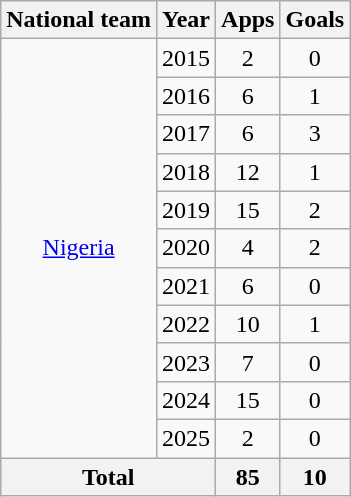<table class=wikitable style=text-align:center>
<tr>
<th>National team</th>
<th>Year</th>
<th>Apps</th>
<th>Goals</th>
</tr>
<tr>
<td rowspan="11"><a href='#'>Nigeria</a></td>
<td>2015</td>
<td>2</td>
<td>0</td>
</tr>
<tr>
<td>2016</td>
<td>6</td>
<td>1</td>
</tr>
<tr>
<td>2017</td>
<td>6</td>
<td>3</td>
</tr>
<tr>
<td>2018</td>
<td>12</td>
<td>1</td>
</tr>
<tr>
<td>2019</td>
<td>15</td>
<td>2</td>
</tr>
<tr>
<td>2020</td>
<td>4</td>
<td>2</td>
</tr>
<tr>
<td>2021</td>
<td>6</td>
<td>0</td>
</tr>
<tr>
<td>2022</td>
<td>10</td>
<td>1</td>
</tr>
<tr>
<td>2023</td>
<td>7</td>
<td>0</td>
</tr>
<tr>
<td>2024</td>
<td>15</td>
<td>0</td>
</tr>
<tr>
<td>2025</td>
<td>2</td>
<td>0</td>
</tr>
<tr>
<th colspan="2">Total</th>
<th>85</th>
<th>10</th>
</tr>
</table>
